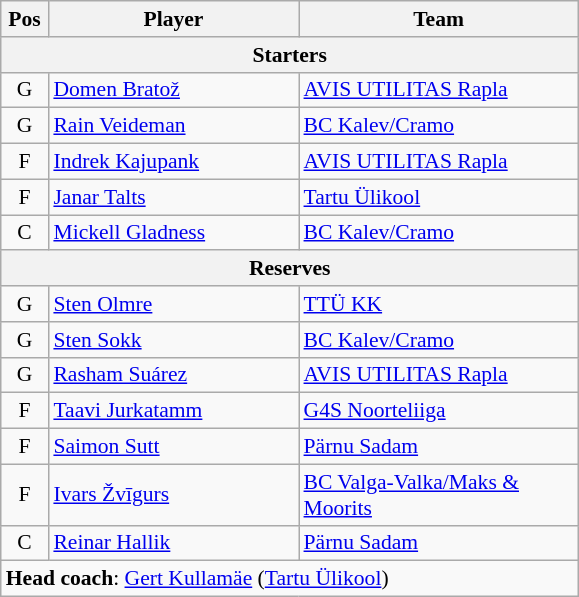<table class="wikitable" style="text-align:center; font-size:90%;">
<tr>
<th scope="col" style="width:25px;">Pos</th>
<th scope="col" style="width:160px;">Player</th>
<th scope="col" style="width:180px;">Team</th>
</tr>
<tr>
<th scope="col" colspan="5">Starters</th>
</tr>
<tr>
<td>G</td>
<td align=left> <a href='#'>Domen Bratož</a></td>
<td align=left><a href='#'>AVIS UTILITAS Rapla</a></td>
</tr>
<tr>
<td>G</td>
<td align=left> <a href='#'>Rain Veideman</a></td>
<td align=left><a href='#'>BC Kalev/Cramo</a></td>
</tr>
<tr>
<td>F</td>
<td align=left> <a href='#'>Indrek Kajupank</a></td>
<td align=left><a href='#'>AVIS UTILITAS Rapla</a></td>
</tr>
<tr>
<td>F</td>
<td align=left> <a href='#'>Janar Talts</a></td>
<td align=left><a href='#'>Tartu Ülikool</a></td>
</tr>
<tr>
<td>C</td>
<td align=left> <a href='#'>Mickell Gladness</a></td>
<td align=left><a href='#'>BC Kalev/Cramo</a></td>
</tr>
<tr>
<th scope="col" colspan="5">Reserves</th>
</tr>
<tr>
<td>G</td>
<td align=left> <a href='#'>Sten Olmre</a></td>
<td align=left><a href='#'>TTÜ KK</a></td>
</tr>
<tr>
<td>G</td>
<td align=left> <a href='#'>Sten Sokk</a></td>
<td align=left><a href='#'>BC Kalev/Cramo</a></td>
</tr>
<tr>
<td>G</td>
<td align=left> <a href='#'>Rasham Suárez</a></td>
<td align=left><a href='#'>AVIS UTILITAS Rapla</a></td>
</tr>
<tr>
<td>F</td>
<td align=left> <a href='#'>Taavi Jurkatamm</a></td>
<td align=left><a href='#'>G4S Noorteliiga</a></td>
</tr>
<tr>
<td>F</td>
<td align=left> <a href='#'>Saimon Sutt</a></td>
<td align=left><a href='#'>Pärnu Sadam</a></td>
</tr>
<tr>
<td>F</td>
<td align=left> <a href='#'>Ivars Žvīgurs</a></td>
<td align=left><a href='#'>BC Valga-Valka/Maks & Moorits</a></td>
</tr>
<tr>
<td>C</td>
<td align=left> <a href='#'>Reinar Hallik</a></td>
<td align=left><a href='#'>Pärnu Sadam</a></td>
</tr>
<tr>
<td align=left colspan="5"><strong>Head coach</strong>:  <a href='#'>Gert Kullamäe</a> (<a href='#'>Tartu Ülikool</a>)</td>
</tr>
</table>
